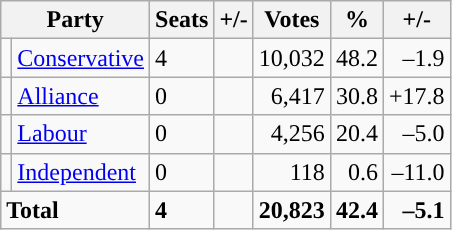<table class="wikitable sortable">
<tr>
<th colspan="2">Party</th>
<th>Seats</th>
<th>+/-</th>
<th>Votes</th>
<th>%</th>
<th>+/-</th>
</tr>
<tr>
<td style="background-color: "></td>
<td><a href='#'>Conservative</a></td>
<td>4</td>
<td></td>
<td style="text-align:right;">10,032</td>
<td style="text-align:right;">48.2</td>
<td style="text-align:right;">–1.9</td>
</tr>
<tr>
<td style="background-color: "></td>
<td><a href='#'>Alliance</a></td>
<td>0</td>
<td></td>
<td style="text-align:right;">6,417</td>
<td style="text-align:right;">30.8</td>
<td style="text-align:right;">+17.8</td>
</tr>
<tr>
<td style="background-color: "></td>
<td><a href='#'>Labour</a></td>
<td>0</td>
<td></td>
<td style="text-align:right;">4,256</td>
<td style="text-align:right;">20.4</td>
<td style="text-align:right;">–5.0</td>
</tr>
<tr>
<td style="background-color: "></td>
<td><a href='#'>Independent</a></td>
<td>0</td>
<td></td>
<td style="text-align:right;">118</td>
<td style="text-align:right;">0.6</td>
<td style="text-align:right;">–11.0</td>
</tr>
<tr>
<td colspan="2"><strong>Total</strong></td>
<td><strong>4</strong></td>
<td></td>
<td style="text-align:right;"><strong>20,823</strong></td>
<td style="text-align:right;"><strong>42.4</strong></td>
<td style="text-align:right;"><strong>–5.1</strong></td>
</tr>
</table>
